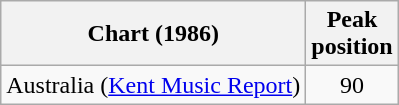<table class="wikitable">
<tr>
<th align="left">Chart (1986)</th>
<th align="left">Peak<br>position</th>
</tr>
<tr>
<td align="left">Australia (<a href='#'>Kent Music Report</a>)</td>
<td style="text-align:center;">90</td>
</tr>
</table>
